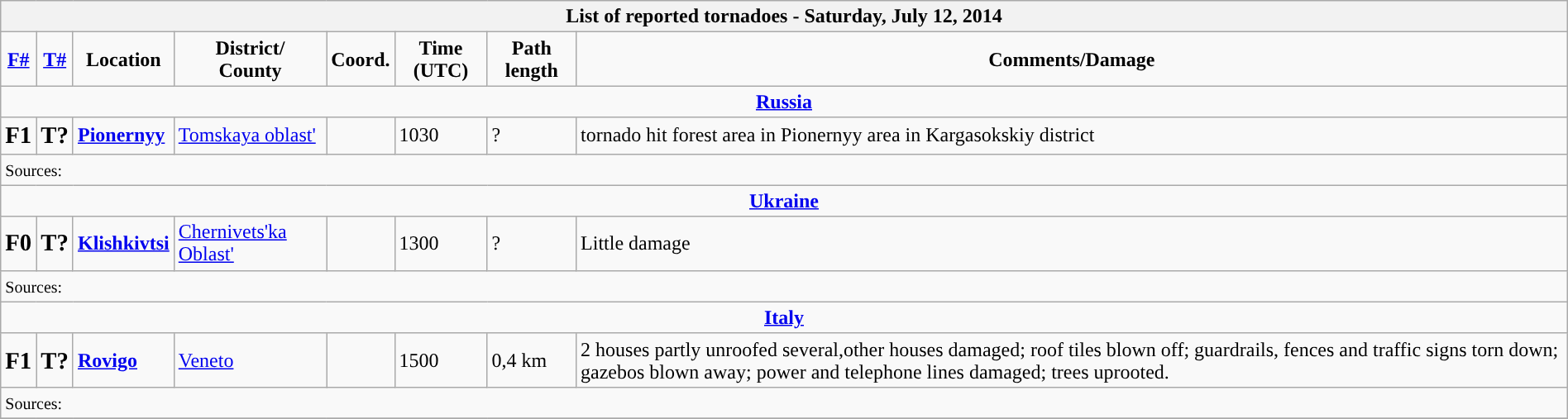<table class="wikitable collapsible" width="100%">
<tr>
<th colspan="8">List of reported tornadoes - Saturday, July 12, 2014</th>
</tr>
<tr>
<td style="text-align: center;"><strong><a href='#'>F#</a></strong></td>
<td style="text-align: center;"><strong><a href='#'>T#</a></strong></td>
<td style="text-align: center;"><strong>Location</strong></td>
<td style="text-align: center;"><strong>District/<br>County</strong></td>
<td style="text-align: center;"><strong>Coord.</strong></td>
<td style="text-align: center;"><strong>Time (UTC)</strong></td>
<td style="text-align: center;"><strong>Path length</strong></td>
<td style="text-align: center;"><strong>Comments/Damage</strong></td>
</tr>
<tr>
<td colspan="8" align=center><strong><a href='#'>Russia</a></strong></td>
</tr>
<tr>
<td><big><strong>F1</strong></big></td>
<td><big><strong>T?</strong></big></td>
<td><strong><a href='#'>Pionernyy</a></strong></td>
<td><a href='#'>Tomskaya oblast'</a></td>
<td></td>
<td>1030</td>
<td>?</td>
<td>tornado hit forest area in Pionernyy area in Kargasokskiy district</td>
</tr>
<tr>
<td colspan="8"><small>Sources:</small></td>
</tr>
<tr>
<td colspan="8" align=center><strong><a href='#'>Ukraine</a></strong></td>
</tr>
<tr>
<td><big><strong>F0</strong></big></td>
<td><big><strong>T?</strong></big></td>
<td><strong><a href='#'>Klishkivtsi</a></strong></td>
<td><a href='#'>Chernivets'ka Oblast'</a></td>
<td></td>
<td>1300</td>
<td>?</td>
<td>Little damage</td>
</tr>
<tr>
<td colspan="8"><small>Sources:</small></td>
</tr>
<tr>
<td colspan="8" align=center><strong><a href='#'>Italy</a></strong></td>
</tr>
<tr>
<td><big><strong>F1</strong></big></td>
<td><big><strong>T?</strong></big></td>
<td><strong><a href='#'>Rovigo</a></strong></td>
<td><a href='#'>Veneto</a></td>
<td></td>
<td>1500</td>
<td>0,4 km</td>
<td>2 houses partly unroofed several,other houses damaged; roof tiles blown off; guardrails, fences and traffic signs torn down; gazebos blown away; power and telephone lines damaged; trees uprooted.</td>
</tr>
<tr>
<td colspan="8"><small>Sources:</small></td>
</tr>
<tr>
</tr>
</table>
